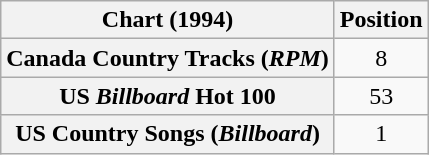<table class="wikitable plainrowheaders sortable">
<tr>
<th scope="col">Chart (1994)</th>
<th scope="col">Position</th>
</tr>
<tr>
<th scope="row">Canada Country Tracks (<em>RPM</em>)</th>
<td align="center">8</td>
</tr>
<tr>
<th scope="row">US <em>Billboard</em> Hot 100</th>
<td style="text-align:center;">53</td>
</tr>
<tr>
<th scope="row">US Country Songs (<em>Billboard</em>)</th>
<td align="center">1</td>
</tr>
</table>
